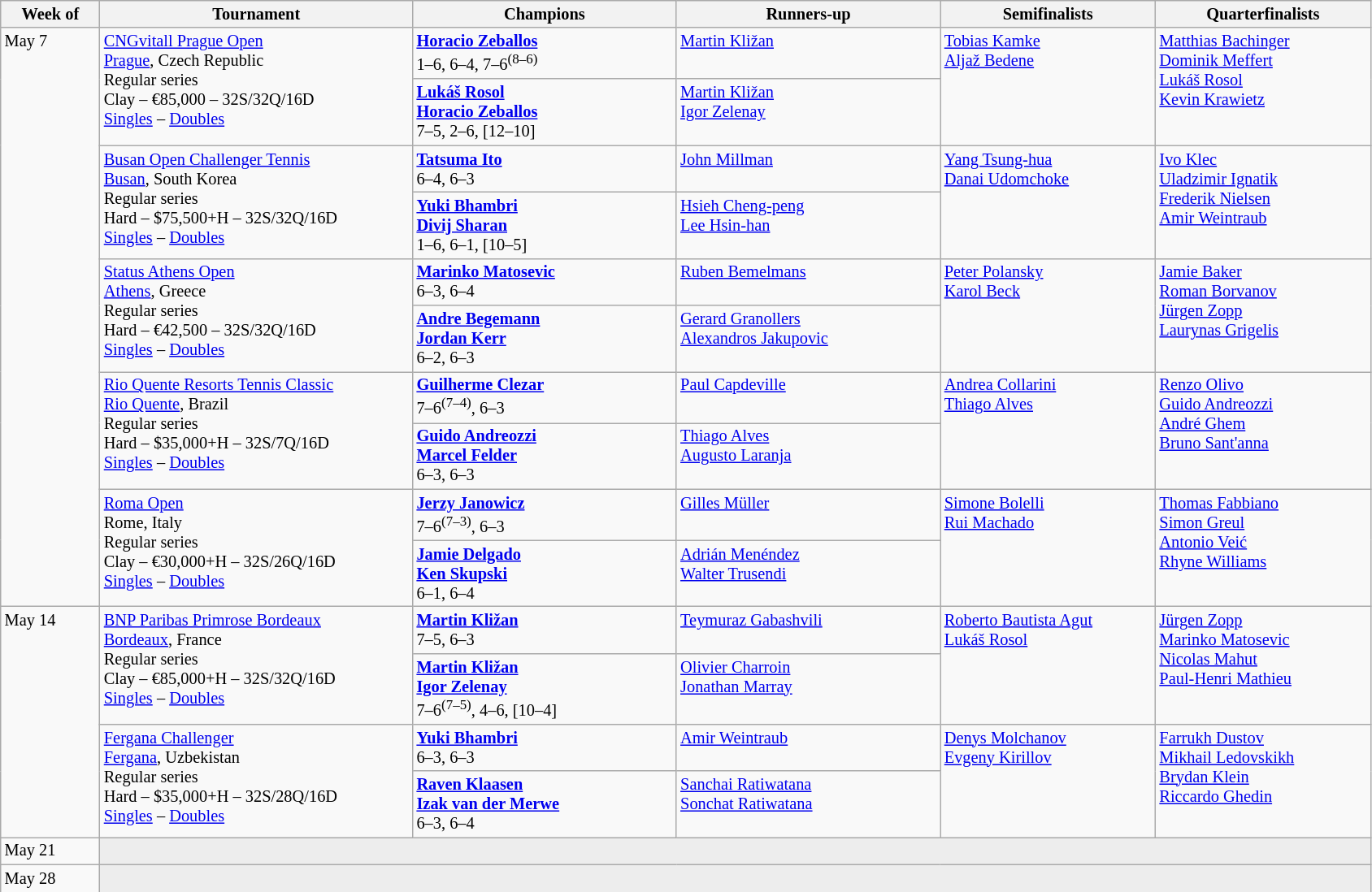<table class=wikitable style=font-size:85%;>
<tr>
<th width=75>Week of</th>
<th width=250>Tournament</th>
<th width=210>Champions</th>
<th width=210>Runners-up</th>
<th width=170>Semifinalists</th>
<th width=170>Quarterfinalists</th>
</tr>
<tr valign=top>
<td rowspan=10>May 7</td>
<td rowspan=2><a href='#'>CNGvitall Prague Open</a><br><a href='#'>Prague</a>, Czech Republic<br>Regular series<br>Clay – €85,000 – 32S/32Q/16D<br><a href='#'>Singles</a> – <a href='#'>Doubles</a></td>
<td> <strong><a href='#'>Horacio Zeballos</a></strong><br>1–6, 6–4, 7–6<sup>(8–6)</sup></td>
<td> <a href='#'>Martin Kližan</a></td>
<td rowspan=2> <a href='#'>Tobias Kamke</a><br> <a href='#'>Aljaž Bedene</a></td>
<td rowspan=2> <a href='#'>Matthias Bachinger</a><br> <a href='#'>Dominik Meffert</a><br> <a href='#'>Lukáš Rosol</a><br> <a href='#'>Kevin Krawietz</a></td>
</tr>
<tr valign=top>
<td> <strong><a href='#'>Lukáš Rosol</a></strong><br> <strong><a href='#'>Horacio Zeballos</a></strong><br>7–5, 2–6, [12–10]</td>
<td> <a href='#'>Martin Kližan</a><br> <a href='#'>Igor Zelenay</a></td>
</tr>
<tr valign=top>
<td rowspan=2><a href='#'>Busan Open Challenger Tennis</a><br> <a href='#'>Busan</a>, South Korea<br>Regular series<br>Hard – $75,500+H – 32S/32Q/16D<br><a href='#'>Singles</a> – <a href='#'>Doubles</a></td>
<td> <strong><a href='#'>Tatsuma Ito</a></strong><br>6–4, 6–3</td>
<td> <a href='#'>John Millman</a></td>
<td rowspan=2> <a href='#'>Yang Tsung-hua</a><br> <a href='#'>Danai Udomchoke</a></td>
<td rowspan=2> <a href='#'>Ivo Klec</a><br> <a href='#'>Uladzimir Ignatik</a><br> <a href='#'>Frederik Nielsen</a><br> <a href='#'>Amir Weintraub</a></td>
</tr>
<tr valign=top>
<td> <strong><a href='#'>Yuki Bhambri</a></strong><br> <strong><a href='#'>Divij Sharan</a></strong><br>1–6, 6–1, [10–5]</td>
<td> <a href='#'>Hsieh Cheng-peng</a><br> <a href='#'>Lee Hsin-han</a></td>
</tr>
<tr valign=top>
<td rowspan=2><a href='#'>Status Athens Open</a><br> <a href='#'>Athens</a>, Greece<br>Regular series<br>Hard – €42,500 – 32S/32Q/16D<br><a href='#'>Singles</a> – <a href='#'>Doubles</a></td>
<td> <strong><a href='#'>Marinko Matosevic</a></strong><br>6–3, 6–4</td>
<td> <a href='#'>Ruben Bemelmans</a></td>
<td rowspan=2> <a href='#'>Peter Polansky</a><br> <a href='#'>Karol Beck</a></td>
<td rowspan=2> <a href='#'>Jamie Baker</a><br> <a href='#'>Roman Borvanov</a><br> <a href='#'>Jürgen Zopp</a><br> <a href='#'>Laurynas Grigelis</a></td>
</tr>
<tr valign=top>
<td> <strong><a href='#'>Andre Begemann</a></strong><br> <strong><a href='#'>Jordan Kerr</a></strong><br>6–2, 6–3</td>
<td> <a href='#'>Gerard Granollers</a><br> <a href='#'>Alexandros Jakupovic</a></td>
</tr>
<tr valign=top>
<td rowspan=2><a href='#'>Rio Quente Resorts Tennis Classic</a><br> <a href='#'>Rio Quente</a>, Brazil<br>Regular series<br>Hard – $35,000+H – 32S/7Q/16D<br><a href='#'>Singles</a> – <a href='#'>Doubles</a></td>
<td> <strong><a href='#'>Guilherme Clezar</a></strong><br>7–6<sup>(7–4)</sup>, 6–3</td>
<td> <a href='#'>Paul Capdeville</a></td>
<td rowspan=2> <a href='#'>Andrea Collarini</a><br> <a href='#'>Thiago Alves</a></td>
<td rowspan=2> <a href='#'>Renzo Olivo</a><br> <a href='#'>Guido Andreozzi</a><br> <a href='#'>André Ghem</a><br> <a href='#'>Bruno Sant'anna</a></td>
</tr>
<tr valign=top>
<td> <strong><a href='#'>Guido Andreozzi</a></strong><br> <strong><a href='#'>Marcel Felder</a></strong><br>6–3, 6–3</td>
<td> <a href='#'>Thiago Alves</a><br> <a href='#'>Augusto Laranja</a></td>
</tr>
<tr valign=top>
<td rowspan=2><a href='#'>Roma Open</a><br> Rome, Italy<br>Regular series<br>Clay – €30,000+H – 32S/26Q/16D<br><a href='#'>Singles</a> – <a href='#'>Doubles</a></td>
<td> <strong><a href='#'>Jerzy Janowicz</a></strong><br>7–6<sup>(7–3)</sup>, 6–3</td>
<td> <a href='#'>Gilles Müller</a></td>
<td rowspan=2> <a href='#'>Simone Bolelli</a><br> <a href='#'>Rui Machado</a></td>
<td rowspan=2> <a href='#'>Thomas Fabbiano</a><br> <a href='#'>Simon Greul</a><br> <a href='#'>Antonio Veić</a><br> <a href='#'>Rhyne Williams</a></td>
</tr>
<tr valign=top>
<td> <strong><a href='#'>Jamie Delgado</a></strong><br> <strong><a href='#'>Ken Skupski</a></strong><br>6–1, 6–4</td>
<td> <a href='#'>Adrián Menéndez</a><br> <a href='#'>Walter Trusendi</a></td>
</tr>
<tr valign=top>
<td rowspan=4>May 14</td>
<td rowspan=2><a href='#'>BNP Paribas Primrose Bordeaux</a><br> <a href='#'>Bordeaux</a>, France<br>Regular series<br>Clay – €85,000+H – 32S/32Q/16D<br><a href='#'>Singles</a> – <a href='#'>Doubles</a></td>
<td> <strong><a href='#'>Martin Kližan</a></strong><br>7–5, 6–3</td>
<td> <a href='#'>Teymuraz Gabashvili</a></td>
<td rowspan=2> <a href='#'>Roberto Bautista Agut</a><br> <a href='#'>Lukáš Rosol</a></td>
<td rowspan=2> <a href='#'>Jürgen Zopp</a><br> <a href='#'>Marinko Matosevic</a><br> <a href='#'>Nicolas Mahut</a><br> <a href='#'>Paul-Henri Mathieu</a></td>
</tr>
<tr valign=top>
<td> <strong><a href='#'>Martin Kližan</a></strong><br> <strong><a href='#'>Igor Zelenay</a></strong><br>7–6<sup>(7–5)</sup>, 4–6, [10–4]</td>
<td> <a href='#'>Olivier Charroin</a><br> <a href='#'>Jonathan Marray</a></td>
</tr>
<tr valign=top>
<td rowspan=2><a href='#'>Fergana Challenger</a><br> <a href='#'>Fergana</a>, Uzbekistan<br>Regular series<br>Hard – $35,000+H – 32S/28Q/16D<br><a href='#'>Singles</a> – <a href='#'>Doubles</a></td>
<td> <strong><a href='#'>Yuki Bhambri</a></strong><br>6–3, 6–3</td>
<td> <a href='#'>Amir Weintraub</a></td>
<td rowspan=2> <a href='#'>Denys Molchanov</a><br> <a href='#'>Evgeny Kirillov</a></td>
<td rowspan=2> <a href='#'>Farrukh Dustov</a><br> <a href='#'>Mikhail Ledovskikh</a><br> <a href='#'>Brydan Klein</a><br> <a href='#'>Riccardo Ghedin</a></td>
</tr>
<tr valign=top>
<td> <strong><a href='#'>Raven Klaasen</a></strong><br> <strong><a href='#'>Izak van der Merwe</a></strong><br>6–3, 6–4</td>
<td> <a href='#'>Sanchai Ratiwatana</a><br> <a href='#'>Sonchat Ratiwatana</a></td>
</tr>
<tr valign=top>
<td>May 21</td>
<td colspan=5 bgcolor=ededed></td>
</tr>
<tr valign=top>
<td>May 28</td>
<td colspan=5 bgcolor=ededed></td>
</tr>
</table>
